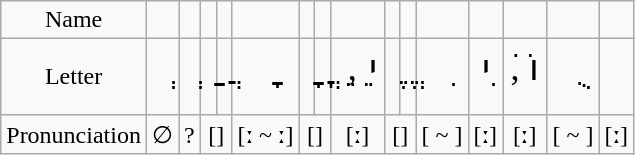<table class="wikitable"  style="text-align:center;" class="wikitable">
<tr>
<td>Name</td>
<td></td>
<td></td>
<td></td>
<td></td>
<td></td>
<td></td>
<td></td>
<td></td>
<td></td>
<td></td>
<td></td>
<td></td>
<td></td>
<td></td>
<td></td>
</tr>
<tr>
<td>Letter</td>
<td style="height:40px; font-size:150%; vertical-align:top;">ְ</td>
<td style="height:40px; font-size:150%; vertical-align:top;">ְ</td>
<td style="height:40px; font-size:150%; vertical-align:top;">ַ</td>
<td style="height:40px; font-size:150%; vertical-align:top;">ֲ</td>
<td style="height:40px; font-size:150%; vertical-align:top;">ָ</td>
<td style="height:40px; font-size:150%; vertical-align:top;">ָ</td>
<td style="height:40px; font-size:150%; vertical-align:top;">ֳ</td>
<td style="height:40px; font-size:150%; vertical-align:top;">ֵ , ֵי</td>
<td style="height:40px; font-size:150%; vertical-align:top;">ֶ</td>
<td style="height:40px; font-size:150%; vertical-align:top;">ֱ</td>
<td style="height:40px; font-size:150%; vertical-align:top;">ִ</td>
<td style="height:40px; font-size:150%; vertical-align:top;">ִי</td>
<td style="height:40px; font-size:150%; vertical-align:top;">ׂ, וֹ</td>
<td style="height:40px; font-size:150%; vertical-align:top;">ֻ</td>
<td style="height:40px; font-size:150%; vertical-align:top;"></td>
</tr>
<tr>
<td>Pronunciation</td>
<td>∅</td>
<td>?</td>
<td colspan="2">[]</td>
<td>[ː ~ ː]</td>
<td colspan="2">[]</td>
<td>[ː]</td>
<td colspan="2">[]</td>
<td>[ ~ ]</td>
<td>[ː]</td>
<td>[ː]</td>
<td>[ ~ ]</td>
<td>[ː]</td>
</tr>
</table>
